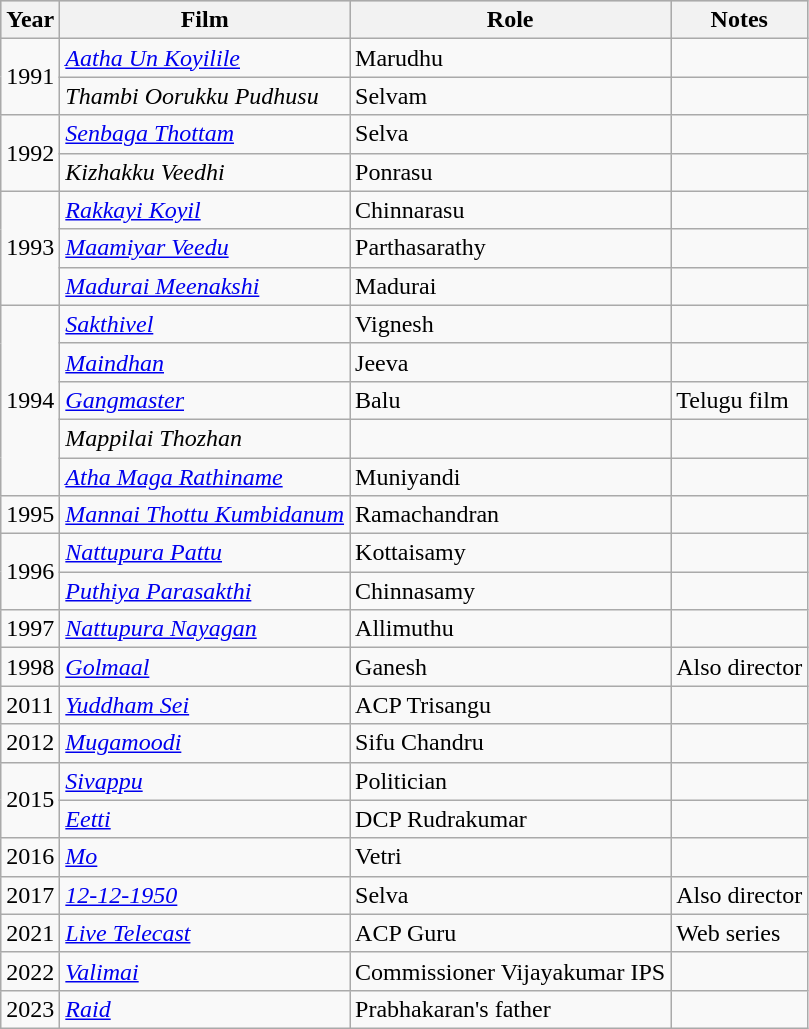<table class="wikitable sortable">
<tr style="background:#ccc; text-align:center;">
<th>Year</th>
<th>Film</th>
<th>Role</th>
<th>Notes</th>
</tr>
<tr>
<td rowspan="2">1991</td>
<td><em><a href='#'>Aatha Un Koyilile</a></em></td>
<td>Marudhu</td>
<td></td>
</tr>
<tr>
<td><em>Thambi Oorukku Pudhusu</em></td>
<td>Selvam</td>
<td></td>
</tr>
<tr>
<td rowspan="2">1992</td>
<td><em><a href='#'>Senbaga Thottam</a></em></td>
<td>Selva</td>
<td></td>
</tr>
<tr>
<td><em>Kizhakku Veedhi</em></td>
<td>Ponrasu</td>
<td></td>
</tr>
<tr>
<td rowspan="3">1993</td>
<td><em><a href='#'>Rakkayi Koyil</a></em></td>
<td>Chinnarasu</td>
<td></td>
</tr>
<tr>
<td><em><a href='#'>Maamiyar Veedu</a></em></td>
<td>Parthasarathy</td>
<td></td>
</tr>
<tr>
<td><em><a href='#'>Madurai Meenakshi</a></em></td>
<td>Madurai</td>
<td></td>
</tr>
<tr>
<td rowspan="5">1994</td>
<td><em><a href='#'>Sakthivel</a></em></td>
<td>Vignesh</td>
<td></td>
</tr>
<tr>
<td><em><a href='#'>Maindhan</a></em></td>
<td>Jeeva</td>
<td></td>
</tr>
<tr>
<td><em><a href='#'>Gangmaster</a></em></td>
<td>Balu</td>
<td>Telugu film</td>
</tr>
<tr>
<td><em>Mappilai Thozhan</em></td>
<td></td>
<td></td>
</tr>
<tr>
<td><em><a href='#'>Atha Maga Rathiname</a></em></td>
<td>Muniyandi</td>
<td></td>
</tr>
<tr>
<td>1995</td>
<td><em><a href='#'>Mannai Thottu Kumbidanum</a></em></td>
<td>Ramachandran</td>
<td></td>
</tr>
<tr>
<td rowspan="2">1996</td>
<td><em><a href='#'>Nattupura Pattu</a></em></td>
<td>Kottaisamy</td>
<td></td>
</tr>
<tr>
<td><em><a href='#'>Puthiya Parasakthi</a></em></td>
<td>Chinnasamy</td>
<td></td>
</tr>
<tr>
<td>1997</td>
<td><em><a href='#'>Nattupura Nayagan</a></em></td>
<td>Allimuthu</td>
<td></td>
</tr>
<tr>
<td>1998</td>
<td><em><a href='#'>Golmaal</a></em></td>
<td>Ganesh</td>
<td>Also director</td>
</tr>
<tr>
<td>2011</td>
<td><em><a href='#'>Yuddham Sei</a></em></td>
<td>ACP Trisangu</td>
<td></td>
</tr>
<tr>
<td>2012</td>
<td><em><a href='#'>Mugamoodi</a></em></td>
<td>Sifu Chandru</td>
<td></td>
</tr>
<tr>
<td rowspan="2">2015</td>
<td><em><a href='#'>Sivappu</a></em></td>
<td>Politician</td>
<td></td>
</tr>
<tr>
<td><em><a href='#'>Eetti</a></em></td>
<td>DCP Rudrakumar</td>
<td></td>
</tr>
<tr>
<td>2016</td>
<td><em><a href='#'>Mo</a></em></td>
<td>Vetri</td>
<td></td>
</tr>
<tr>
<td>2017</td>
<td><em><a href='#'>12-12-1950</a></em></td>
<td>Selva</td>
<td>Also director</td>
</tr>
<tr>
<td>2021</td>
<td><em><a href='#'>Live Telecast</a></em></td>
<td>ACP Guru</td>
<td>Web series</td>
</tr>
<tr>
<td>2022</td>
<td><em><a href='#'>Valimai</a></em></td>
<td>Commissioner Vijayakumar IPS</td>
<td></td>
</tr>
<tr>
<td>2023</td>
<td><em><a href='#'>Raid</a></em></td>
<td>Prabhakaran's father</td>
<td></td>
</tr>
</table>
